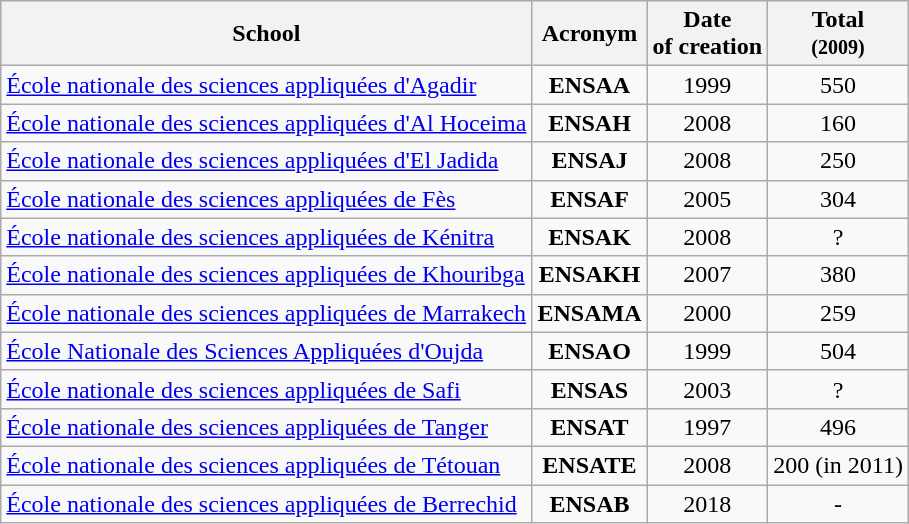<table class="wikitable">
<tr>
<th>School</th>
<th>Acronym</th>
<th>Date <br>of creation</th>
<th>Total<br><small>(2009)</small></th>
</tr>
<tr>
<td><a href='#'>École nationale des sciences appliquées d'Agadir</a></td>
<td align=center><strong>ENSAA</strong></td>
<td align=center>1999</td>
<td align=center>550</td>
</tr>
<tr>
<td><a href='#'>École nationale des sciences appliquées d'Al Hoceima</a></td>
<td align=center><strong>ENSAH</strong></td>
<td align=center>2008</td>
<td align=center>160</td>
</tr>
<tr>
<td><a href='#'>École nationale des sciences appliquées d'El Jadida</a></td>
<td align=center><strong>ENSAJ</strong></td>
<td align=center>2008</td>
<td align=center>250</td>
</tr>
<tr>
<td><a href='#'>École nationale des sciences appliquées de Fès</a></td>
<td align=center><strong>ENSAF</strong></td>
<td align=center>2005</td>
<td align=center>304</td>
</tr>
<tr>
<td><a href='#'>École nationale des sciences appliquées de Kénitra</a></td>
<td align=center><strong>ENSAK</strong></td>
<td align=center>2008</td>
<td align=center>?</td>
</tr>
<tr>
<td><a href='#'>École nationale des sciences appliquées de Khouribga</a></td>
<td align=center><strong>ENSAKH</strong></td>
<td align=center>2007</td>
<td align=center>380</td>
</tr>
<tr>
<td><a href='#'>École nationale des sciences appliquées de Marrakech</a></td>
<td align=center><strong>ENSAMA</strong></td>
<td align=center>2000</td>
<td align=center>259</td>
</tr>
<tr>
<td><a href='#'>École Nationale des Sciences Appliquées d'Oujda</a></td>
<td align=center><strong>ENSAO</strong></td>
<td align=center>1999</td>
<td align=center>504</td>
</tr>
<tr>
<td><a href='#'>École nationale des sciences appliquées de Safi</a></td>
<td align=center><strong>ENSAS</strong></td>
<td align=center>2003</td>
<td align=center>?</td>
</tr>
<tr>
<td><a href='#'>École nationale des sciences appliquées de Tanger</a></td>
<td align=center><strong>ENSAT</strong></td>
<td align=center>1997</td>
<td align=center>496 </td>
</tr>
<tr>
<td><a href='#'>École nationale des sciences appliquées de Tétouan</a></td>
<td align=center><strong>ENSATE</strong></td>
<td align=center>2008</td>
<td align=center>200  (in 2011)</td>
</tr>
<tr>
<td><a href='#'>École nationale des sciences appliquées de Berrechid</a></td>
<td align=center><strong>ENSAB</strong></td>
<td align=center>2018</td>
<td align=center>-</td>
</tr>
</table>
